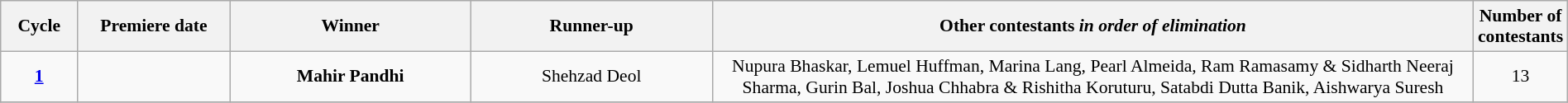<table class="wikitable" style="font-size:90%; width:100%; text-align: center;">
<tr>
<th style="width:5%;">Cycle</th>
<th style="width:10%;">Premiere date</th>
<th width=16%>Winner</th>
<th width=16%>Runner-up</th>
<th style="width:51%;">Other contestants <em>in order of elimination</em></th>
<th style="width:3%;">Number of contestants</th>
</tr>
<tr>
<td><a href='#'><strong>1</strong></a></td>
<td></td>
<td><strong>Mahir Pandhi </strong></td>
<td>Shehzad Deol</td>
<td>Nupura Bhaskar, Lemuel Huffman, Marina Lang, Pearl Almeida, Ram Ramasamy & Sidharth Neeraj Sharma, Gurin Bal, Joshua Chhabra & Rishitha Koruturu, Satabdi Dutta Banik, Aishwarya Suresh</td>
<td>13</td>
</tr>
<tr>
</tr>
</table>
